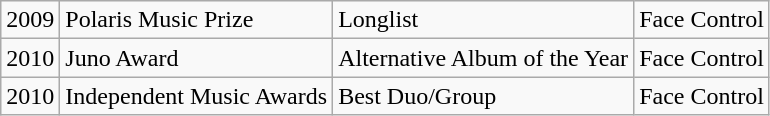<table class="wikitable">
<tr>
<td>2009</td>
<td>Polaris Music Prize</td>
<td>Longlist</td>
<td>Face Control</td>
</tr>
<tr>
<td>2010</td>
<td>Juno Award</td>
<td>Alternative Album of the Year</td>
<td>Face Control</td>
</tr>
<tr>
<td>2010</td>
<td>Independent Music Awards</td>
<td>Best Duo/Group</td>
<td>Face Control</td>
</tr>
</table>
